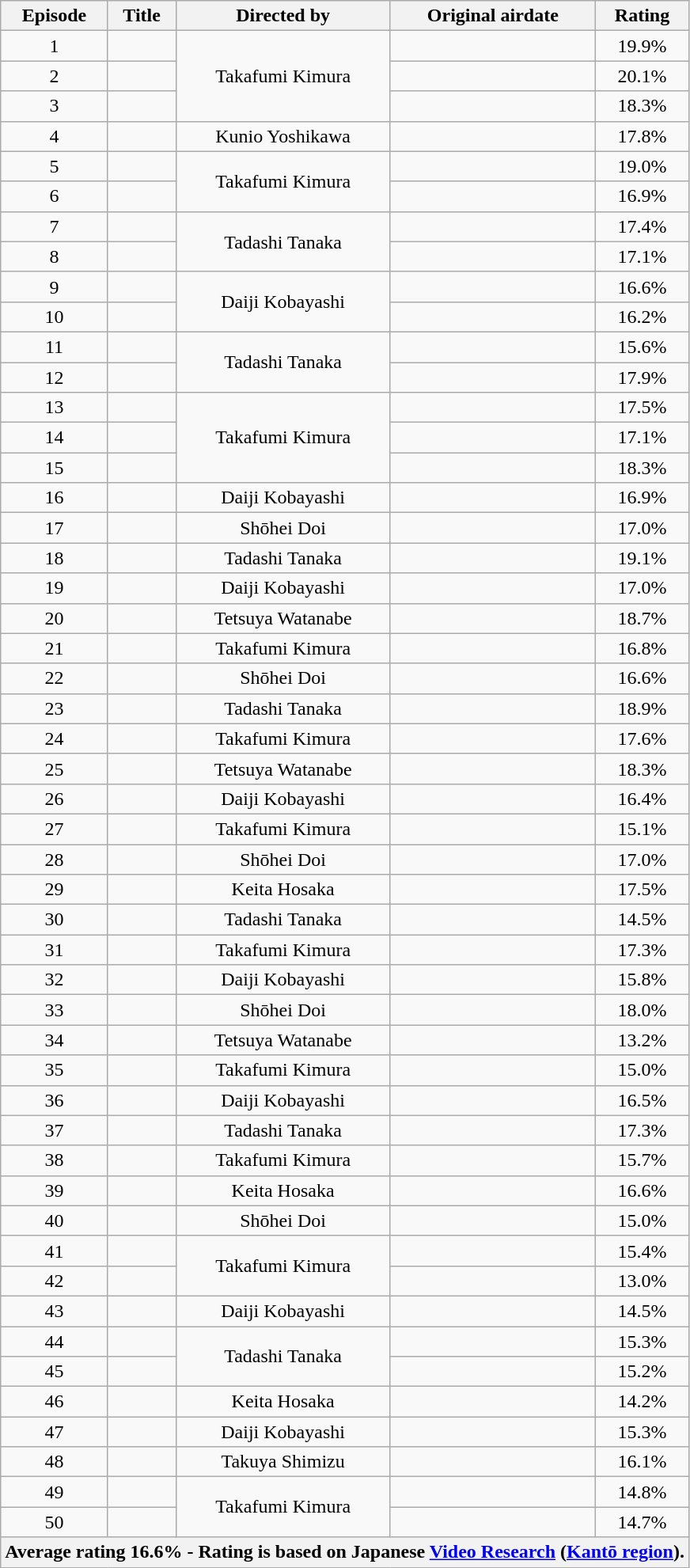<table class="wikitable" style="text-align: center;">
<tr>
<th>Episode</th>
<th>Title</th>
<th>Directed by</th>
<th>Original airdate</th>
<th>Rating</th>
</tr>
<tr>
<td>1</td>
<td></td>
<td rowspan="3">Takafumi Kimura</td>
<td></td>
<td>19.9%</td>
</tr>
<tr>
<td>2</td>
<td></td>
<td></td>
<td><span>20.1%</span></td>
</tr>
<tr>
<td>3</td>
<td></td>
<td></td>
<td>18.3%</td>
</tr>
<tr>
<td>4</td>
<td></td>
<td>Kunio Yoshikawa</td>
<td></td>
<td>17.8%</td>
</tr>
<tr>
<td>5</td>
<td></td>
<td rowspan="2">Takafumi Kimura</td>
<td></td>
<td>19.0%</td>
</tr>
<tr>
<td>6</td>
<td></td>
<td></td>
<td>16.9%</td>
</tr>
<tr>
<td>7</td>
<td></td>
<td rowspan="2">Tadashi Tanaka</td>
<td></td>
<td>17.4%</td>
</tr>
<tr>
<td>8</td>
<td></td>
<td></td>
<td>17.1%</td>
</tr>
<tr>
<td>9</td>
<td></td>
<td rowspan="2">Daiji Kobayashi</td>
<td></td>
<td>16.6%</td>
</tr>
<tr>
<td>10</td>
<td></td>
<td></td>
<td>16.2%</td>
</tr>
<tr>
<td>11</td>
<td></td>
<td rowspan="2">Tadashi Tanaka</td>
<td></td>
<td>15.6%</td>
</tr>
<tr>
<td>12</td>
<td></td>
<td></td>
<td>17.9%</td>
</tr>
<tr>
<td>13</td>
<td></td>
<td rowspan="3">Takafumi Kimura</td>
<td></td>
<td>17.5%</td>
</tr>
<tr>
<td>14</td>
<td></td>
<td></td>
<td>17.1%</td>
</tr>
<tr>
<td>15</td>
<td></td>
<td></td>
<td>18.3%</td>
</tr>
<tr>
<td>16</td>
<td></td>
<td>Daiji Kobayashi</td>
<td></td>
<td>16.9%</td>
</tr>
<tr>
<td>17</td>
<td></td>
<td>Shōhei Doi</td>
<td></td>
<td>17.0%</td>
</tr>
<tr>
<td>18</td>
<td></td>
<td>Tadashi Tanaka</td>
<td></td>
<td>19.1%</td>
</tr>
<tr>
<td>19</td>
<td></td>
<td>Daiji Kobayashi</td>
<td></td>
<td>17.0%</td>
</tr>
<tr>
<td>20</td>
<td></td>
<td>Tetsuya Watanabe</td>
<td></td>
<td>18.7%</td>
</tr>
<tr>
<td>21</td>
<td></td>
<td>Takafumi Kimura</td>
<td></td>
<td>16.8%</td>
</tr>
<tr>
<td>22</td>
<td></td>
<td>Shōhei Doi</td>
<td></td>
<td>16.6%</td>
</tr>
<tr>
<td>23</td>
<td></td>
<td>Tadashi Tanaka</td>
<td></td>
<td>18.9%</td>
</tr>
<tr>
<td>24</td>
<td></td>
<td>Takafumi Kimura</td>
<td></td>
<td>17.6%</td>
</tr>
<tr>
<td>25</td>
<td></td>
<td>Tetsuya Watanabe</td>
<td></td>
<td>18.3%</td>
</tr>
<tr>
<td>26</td>
<td></td>
<td>Daiji Kobayashi</td>
<td></td>
<td>16.4%</td>
</tr>
<tr>
<td>27</td>
<td></td>
<td>Takafumi Kimura</td>
<td></td>
<td>15.1%</td>
</tr>
<tr>
<td>28</td>
<td></td>
<td>Shōhei Doi</td>
<td></td>
<td>17.0%</td>
</tr>
<tr>
<td>29</td>
<td></td>
<td>Keita Hosaka</td>
<td></td>
<td>17.5%</td>
</tr>
<tr>
<td>30</td>
<td></td>
<td>Tadashi Tanaka</td>
<td></td>
<td>14.5%</td>
</tr>
<tr>
<td>31</td>
<td></td>
<td>Takafumi Kimura</td>
<td></td>
<td>17.3%</td>
</tr>
<tr>
<td>32</td>
<td></td>
<td>Daiji Kobayashi</td>
<td></td>
<td>15.8%</td>
</tr>
<tr>
<td>33</td>
<td></td>
<td>Shōhei Doi</td>
<td></td>
<td>18.0%</td>
</tr>
<tr>
<td>34</td>
<td></td>
<td>Tetsuya Watanabe</td>
<td></td>
<td>13.2%</td>
</tr>
<tr>
<td>35</td>
<td></td>
<td>Takafumi Kimura</td>
<td></td>
<td>15.0%</td>
</tr>
<tr>
<td>36</td>
<td></td>
<td>Daiji Kobayashi</td>
<td></td>
<td>16.5%</td>
</tr>
<tr>
<td>37</td>
<td></td>
<td>Tadashi Tanaka</td>
<td></td>
<td>17.3%</td>
</tr>
<tr>
<td>38</td>
<td></td>
<td>Takafumi Kimura</td>
<td></td>
<td>15.7%</td>
</tr>
<tr>
<td>39</td>
<td></td>
<td>Keita Hosaka</td>
<td></td>
<td>16.6%</td>
</tr>
<tr>
<td>40</td>
<td></td>
<td>Shōhei Doi</td>
<td></td>
<td>15.0%</td>
</tr>
<tr>
<td>41</td>
<td></td>
<td rowspan="2">Takafumi Kimura</td>
<td></td>
<td>15.4%</td>
</tr>
<tr>
<td>42</td>
<td></td>
<td></td>
<td><span>13.0%</span></td>
</tr>
<tr>
<td>43</td>
<td></td>
<td>Daiji Kobayashi</td>
<td></td>
<td>14.5%</td>
</tr>
<tr>
<td>44</td>
<td></td>
<td rowspan="2">Tadashi Tanaka</td>
<td></td>
<td>15.3%</td>
</tr>
<tr>
<td>45</td>
<td></td>
<td></td>
<td>15.2%</td>
</tr>
<tr>
<td>46</td>
<td></td>
<td>Keita Hosaka</td>
<td></td>
<td>14.2%</td>
</tr>
<tr>
<td>47</td>
<td></td>
<td>Daiji Kobayashi</td>
<td></td>
<td>15.3%</td>
</tr>
<tr>
<td>48</td>
<td></td>
<td>Takuya Shimizu</td>
<td></td>
<td>16.1%</td>
</tr>
<tr>
<td>49</td>
<td></td>
<td rowspan="2">Takafumi Kimura</td>
<td></td>
<td>14.8%</td>
</tr>
<tr>
<td>50</td>
<td></td>
<td></td>
<td>14.7%</td>
</tr>
<tr>
<th colspan="6">Average rating 16.6% - Rating is based on Japanese <a href='#'>Video Research</a> (<a href='#'>Kantō region</a>).</th>
</tr>
</table>
